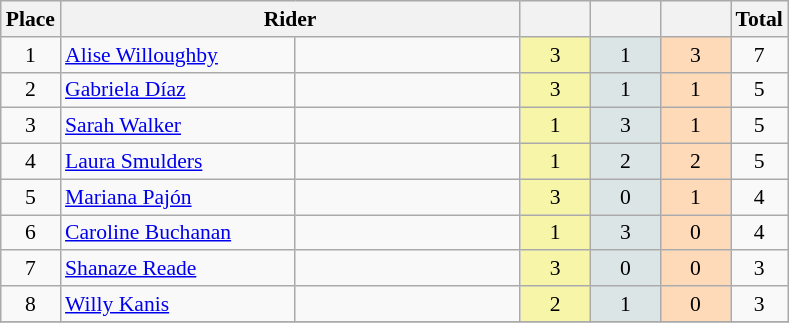<table class=wikitable style="border:1px solid #AAAAAA;font-size:90%">
<tr bgcolor="#EFEFEF">
<th>Place</th>
<th width=300 colspan="2">Rider</th>
<th width=40></th>
<th width=40></th>
<th width=40></th>
<th>Total</th>
</tr>
<tr>
<td align="center">1</td>
<td width="150"><a href='#'>Alise Willoughby</a></td>
<td></td>
<td bgcolor=F7F6A8 align="center">3</td>
<td bgcolor=DCE5E5 align="center">1</td>
<td bgcolor=FFDAB9 align="center">3</td>
<td align="center">7</td>
</tr>
<tr>
<td align="center">2</td>
<td width="150"><a href='#'>Gabriela Díaz</a></td>
<td></td>
<td bgcolor=F7F6A8 align="center">3</td>
<td bgcolor=DCE5E5 align="center">1</td>
<td bgcolor=FFDAB9 align="center">1</td>
<td align="center">5</td>
</tr>
<tr>
<td align="center">3</td>
<td width="150"><a href='#'>Sarah Walker</a></td>
<td></td>
<td bgcolor=F7F6A8 align="center">1</td>
<td bgcolor=DCE5E5 align="center">3</td>
<td bgcolor=FFDAB9 align="center">1</td>
<td align="center">5</td>
</tr>
<tr>
<td align="center">4</td>
<td width="150"><a href='#'>Laura Smulders</a></td>
<td></td>
<td bgcolor=F7F6A8 align="center">1</td>
<td bgcolor=DCE5E5 align="center">2</td>
<td bgcolor=FFDAB9 align="center">2</td>
<td align="center">5</td>
</tr>
<tr>
<td align="center">5</td>
<td width="150"><a href='#'>Mariana Pajón</a></td>
<td></td>
<td bgcolor=F7F6A8 align="center">3</td>
<td bgcolor=DCE5E5 align="center">0</td>
<td bgcolor=FFDAB9 align="center">1</td>
<td align="center">4</td>
</tr>
<tr>
<td align="center">6</td>
<td width="150"><a href='#'>Caroline Buchanan</a></td>
<td></td>
<td bgcolor=F7F6A8 align="center">1</td>
<td bgcolor=DCE5E5 align="center">3</td>
<td bgcolor=FFDAB9 align="center">0</td>
<td align="center">4</td>
</tr>
<tr>
<td align="center">7</td>
<td width="150"><a href='#'>Shanaze Reade</a></td>
<td></td>
<td bgcolor=F7F6A8 align="center">3</td>
<td bgcolor=DCE5E5 align="center">0</td>
<td bgcolor=FFDAB9 align="center">0</td>
<td align="center">3</td>
</tr>
<tr>
<td align="center">8</td>
<td width="150"><a href='#'>Willy Kanis</a></td>
<td></td>
<td bgcolor=F7F6A8 align="center">2</td>
<td bgcolor=DCE5E5 align="center">1</td>
<td bgcolor=FFDAB9 align="center">0</td>
<td align="center">3</td>
</tr>
<tr>
</tr>
</table>
